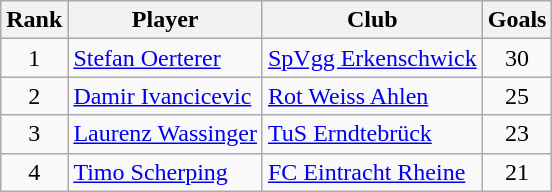<table class="wikitable" style="text-align:center">
<tr>
<th>Rank</th>
<th>Player</th>
<th>Club</th>
<th>Goals</th>
</tr>
<tr>
<td>1</td>
<td align="left"> <a href='#'>Stefan Oerterer</a></td>
<td align="left"><a href='#'>SpVgg Erkenschwick</a></td>
<td>30</td>
</tr>
<tr>
<td>2</td>
<td align="left"> <a href='#'>Damir Ivancicevic</a></td>
<td align="left"><a href='#'>Rot Weiss Ahlen</a></td>
<td>25</td>
</tr>
<tr>
<td>3</td>
<td align="left"> <a href='#'>Laurenz Wassinger</a></td>
<td align="left"><a href='#'>TuS Erndtebrück</a></td>
<td>23</td>
</tr>
<tr>
<td>4</td>
<td align="left"> <a href='#'>Timo Scherping</a></td>
<td align="left"><a href='#'>FC Eintracht Rheine</a></td>
<td>21</td>
</tr>
</table>
